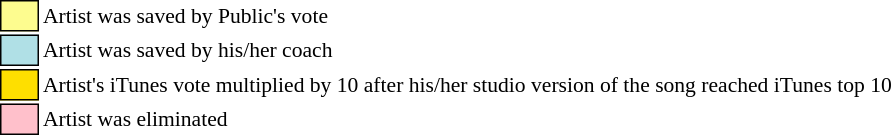<table class="toccolours" style="font-size: 90%; white-space: nowrap;">
<tr>
<td style="background:#fdfc8f; border:1px solid black;">      </td>
<td>Artist was saved by Public's vote</td>
</tr>
<tr>
<td style="background:#b0e0e6; border:1px solid black;">      </td>
<td>Artist was saved by his/her coach</td>
</tr>
<tr>
<td style="background:#fedf00; border:1px solid black;">      </td>
<td>Artist's iTunes vote multiplied by 10 after his/her studio version of the song reached iTunes top 10</td>
</tr>
<tr>
<td style="background:pink; border:1px solid black;">      </td>
<td>Artist was eliminated</td>
</tr>
</table>
